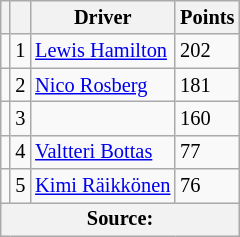<table class="wikitable" style="font-size: 85%;">
<tr>
<th></th>
<th></th>
<th>Driver</th>
<th>Points</th>
</tr>
<tr>
<td align="left"></td>
<td align="center">1</td>
<td> <a href='#'>Lewis Hamilton</a></td>
<td align="left">202</td>
</tr>
<tr>
<td align="left"></td>
<td align="center">2</td>
<td> <a href='#'>Nico Rosberg</a></td>
<td align="left">181</td>
</tr>
<tr>
<td align="left"></td>
<td align="center">3</td>
<td></td>
<td align="left">160</td>
</tr>
<tr>
<td align="left"></td>
<td align="center">4</td>
<td> <a href='#'>Valtteri Bottas</a></td>
<td align="left">77</td>
</tr>
<tr>
<td align="left"></td>
<td align="center">5</td>
<td> <a href='#'>Kimi Räikkönen</a></td>
<td align="left">76</td>
</tr>
<tr>
<th colspan=4>Source: </th>
</tr>
</table>
